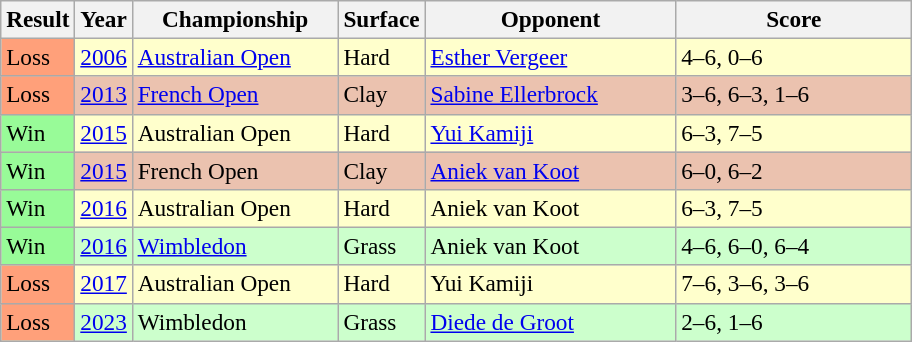<table class="sortable wikitable" style=font-size:97%>
<tr>
<th>Result</th>
<th>Year</th>
<th style="width:130px;">Championship</th>
<th>Surface</th>
<th style="width:160px;">Opponent</th>
<th style="width:150px;" class="unsortable">Score</th>
</tr>
<tr style="background:#ffffcc;">
<td style="background:#ffa07a;">Loss</td>
<td><a href='#'>2006</a></td>
<td><a href='#'>Australian Open</a></td>
<td>Hard</td>
<td> <a href='#'>Esther Vergeer</a></td>
<td>4–6, 0–6</td>
</tr>
<tr style="background:#ebc2af;">
<td style="background:#ffa07a;">Loss</td>
<td><a href='#'>2013</a></td>
<td><a href='#'>French Open</a></td>
<td>Clay</td>
<td> <a href='#'>Sabine Ellerbrock</a></td>
<td>3–6, 6–3, 1–6</td>
</tr>
<tr style="background:#ffffcc;">
<td style="background:#98fb98;">Win</td>
<td><a href='#'>2015</a></td>
<td>Australian Open</td>
<td>Hard</td>
<td> <a href='#'>Yui Kamiji</a></td>
<td>6–3, 7–5</td>
</tr>
<tr style="background:#ebc2af;">
<td style="background:#98fb98;">Win</td>
<td><a href='#'>2015</a></td>
<td>French Open</td>
<td>Clay</td>
<td> <a href='#'>Aniek van Koot</a></td>
<td>6–0, 6–2</td>
</tr>
<tr style="background:#ffffcc;">
<td style="background:#98fb98;">Win</td>
<td><a href='#'>2016</a></td>
<td>Australian Open</td>
<td>Hard</td>
<td> Aniek van Koot</td>
<td>6–3, 7–5</td>
</tr>
<tr style="background:#ccffcc;">
<td style="background:#98fb98;">Win</td>
<td><a href='#'>2016</a></td>
<td><a href='#'>Wimbledon</a></td>
<td>Grass</td>
<td> Aniek van Koot</td>
<td>4–6, 6–0, 6–4</td>
</tr>
<tr style="background:#ffffcc;">
<td style="background:#ffa07a;">Loss</td>
<td><a href='#'>2017</a></td>
<td>Australian Open</td>
<td>Hard</td>
<td> Yui Kamiji</td>
<td>7–6, 3–6, 3–6</td>
</tr>
<tr style="background:#ccffcc;">
<td style="background:#ffa07a;">Loss</td>
<td><a href='#'>2023</a></td>
<td>Wimbledon</td>
<td>Grass</td>
<td> <a href='#'>Diede de Groot</a></td>
<td>2–6, 1–6</td>
</tr>
</table>
